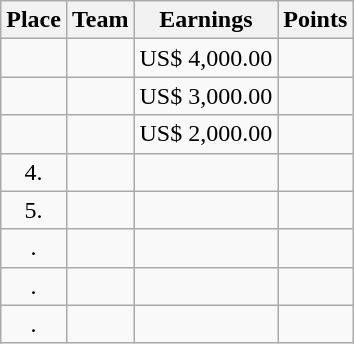<table class="wikitable">
<tr>
<th>Place</th>
<th>Team</th>
<th>Earnings</th>
<th>Points</th>
</tr>
<tr>
<td align="center"></td>
<td></td>
<td align="center">US$ 4,000.00</td>
<td align="center"></td>
</tr>
<tr>
<td align="center"></td>
<td></td>
<td align="center">US$ 3,000.00</td>
<td align="center"></td>
</tr>
<tr>
<td align="center"></td>
<td></td>
<td align="center">US$ 2,000.00</td>
<td align="center"></td>
</tr>
<tr>
<td align="center">4.</td>
<td></td>
<td align="center"></td>
<td align="center"></td>
</tr>
<tr>
<td align="center">5.</td>
<td></td>
<td align="center"></td>
<td align="center"></td>
</tr>
<tr>
<td align="center">.</td>
<td></td>
<td align="center"></td>
<td align="center"></td>
</tr>
<tr>
<td align="center">.</td>
<td></td>
<td align="center"></td>
<td align="center"></td>
</tr>
<tr>
<td align="center">.</td>
<td></td>
<td align="center"></td>
<td align="center"></td>
</tr>
</table>
